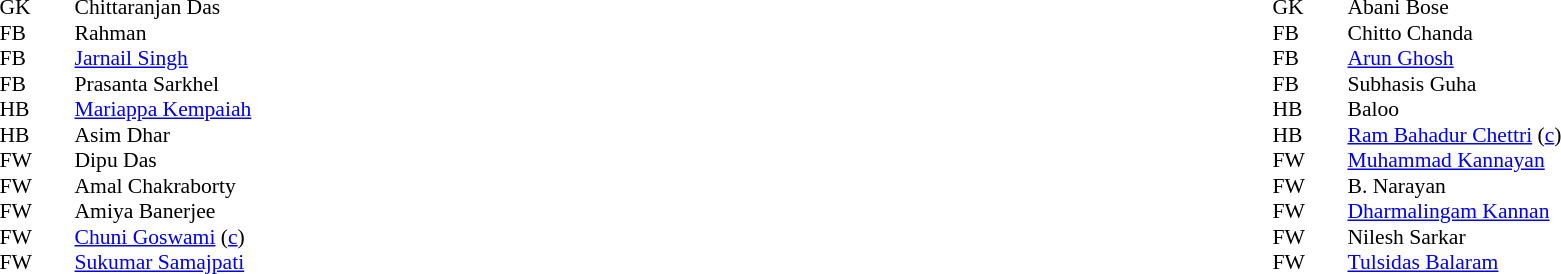<table width="100%">
<tr>
<td valign="top" width="40%"><br><table style="font-size: 90%" cellspacing="0" cellpadding="0">
<tr>
<td colspan="4"></td>
</tr>
<tr>
<th width="25"></th>
<th width="25"></th>
</tr>
<tr>
<td>GK</td>
<td></td>
<td> Chittaranjan Das</td>
</tr>
<tr>
<td>FB</td>
<td></td>
<td> Rahman</td>
</tr>
<tr>
<td>FB</td>
<td></td>
<td> <a href='#'>Jarnail Singh</a></td>
</tr>
<tr>
<td>FB</td>
<td></td>
<td> Prasanta Sarkhel</td>
</tr>
<tr>
<td>HB</td>
<td></td>
<td> <a href='#'>Mariappa Kempaiah</a></td>
</tr>
<tr>
<td>HB</td>
<td></td>
<td> Asim Dhar</td>
</tr>
<tr>
<td>FW</td>
<td></td>
<td> Dipu Das</td>
</tr>
<tr>
<td>FW</td>
<td></td>
<td> Amal Chakraborty</td>
</tr>
<tr>
<td>FW</td>
<td></td>
<td> Amiya Banerjee</td>
</tr>
<tr>
<td>FW</td>
<td></td>
<td> <a href='#'>Chuni Goswami</a> (<a href='#'>c</a>)</td>
</tr>
<tr>
<td>FW</td>
<td></td>
<td> <a href='#'>Sukumar Samajpati</a></td>
</tr>
<tr>
</tr>
</table>
</td>
<td valign="top"></td>
<td valign="top" width="50%"><br><table style="font-size: 90%" cellspacing="0" cellpadding="0" align=center>
<tr>
<td colspan="4"></td>
</tr>
<tr>
<th width="25"></th>
<th width="25"></th>
</tr>
<tr>
<td>GK</td>
<td></td>
<td> Abani Bose</td>
</tr>
<tr>
<td>FB</td>
<td></td>
<td> Chitto Chanda</td>
</tr>
<tr>
<td>FB</td>
<td></td>
<td> <a href='#'>Arun Ghosh</a></td>
</tr>
<tr>
<td>FB</td>
<td></td>
<td> Subhasis Guha</td>
</tr>
<tr>
<td>HB</td>
<td></td>
<td> Baloo</td>
</tr>
<tr>
<td>HB</td>
<td></td>
<td> <a href='#'>Ram Bahadur Chettri</a> (<a href='#'>c</a>)</td>
</tr>
<tr>
<td>FW</td>
<td></td>
<td> <a href='#'>Muhammad Kannayan</a></td>
</tr>
<tr>
<td>FW</td>
<td></td>
<td> B. Narayan</td>
</tr>
<tr>
<td>FW</td>
<td></td>
<td> <a href='#'>Dharmalingam Kannan</a></td>
</tr>
<tr>
<td>FW</td>
<td></td>
<td> Nilesh Sarkar</td>
</tr>
<tr>
<td>FW</td>
<td></td>
<td> <a href='#'>Tulsidas Balaram</a></td>
</tr>
<tr>
</tr>
</table>
</td>
</tr>
</table>
